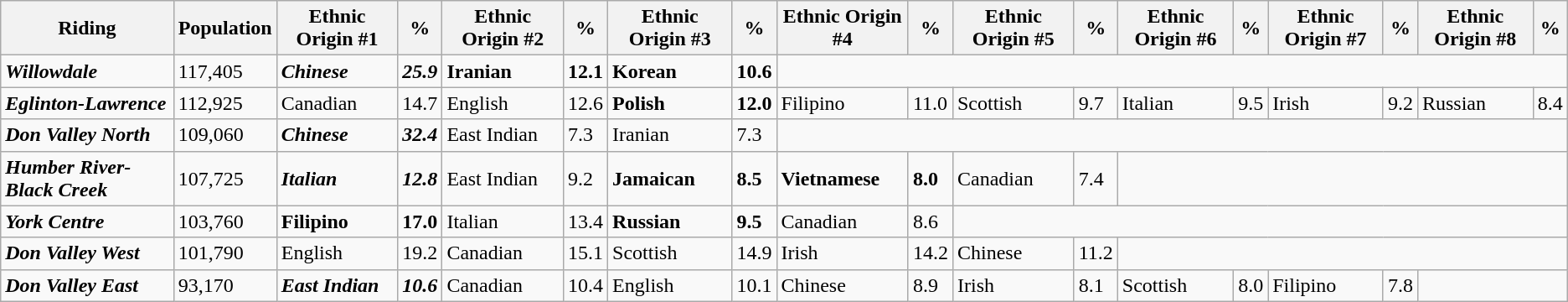<table class="wikitable sortable">
<tr>
<th>Riding</th>
<th>Population</th>
<th>Ethnic Origin #1</th>
<th>%</th>
<th>Ethnic Origin #2</th>
<th>%</th>
<th>Ethnic Origin #3</th>
<th>%</th>
<th>Ethnic Origin #4</th>
<th>%</th>
<th>Ethnic Origin #5</th>
<th>%</th>
<th>Ethnic Origin #6</th>
<th>%</th>
<th>Ethnic Origin #7</th>
<th>%</th>
<th>Ethnic Origin #8</th>
<th>%</th>
</tr>
<tr>
<td><strong><em>Willowdale</em></strong></td>
<td>117,405</td>
<td><strong><em>Chinese</em></strong></td>
<td><strong><em>25.9</em></strong></td>
<td><strong>Iranian</strong></td>
<td><strong>12.1</strong></td>
<td><strong>Korean</strong></td>
<td><strong>10.6</strong></td>
<td colspan="10"></td>
</tr>
<tr>
<td><strong><em>Eglinton-Lawrence</em></strong></td>
<td>112,925</td>
<td>Canadian</td>
<td>14.7</td>
<td>English</td>
<td>12.6</td>
<td><strong>Polish</strong></td>
<td><strong>12.0</strong></td>
<td>Filipino</td>
<td>11.0</td>
<td>Scottish</td>
<td>9.7</td>
<td>Italian</td>
<td>9.5</td>
<td>Irish</td>
<td>9.2</td>
<td>Russian</td>
<td>8.4</td>
</tr>
<tr>
<td><strong><em>Don Valley North</em></strong></td>
<td>109,060</td>
<td><strong><em>Chinese</em></strong></td>
<td><strong><em>32.4</em></strong></td>
<td>East Indian</td>
<td>7.3</td>
<td>Iranian</td>
<td>7.3</td>
<td colspan="10"></td>
</tr>
<tr>
<td><strong><em>Humber River-Black Creek</em></strong></td>
<td>107,725</td>
<td><strong><em>Italian</em></strong></td>
<td><strong><em>12.8</em></strong></td>
<td>East Indian</td>
<td>9.2</td>
<td><strong>Jamaican</strong></td>
<td><strong>8.5</strong></td>
<td><strong>Vietnamese</strong></td>
<td><strong>8.0</strong></td>
<td>Canadian</td>
<td>7.4</td>
<td colspan="6"></td>
</tr>
<tr>
<td><strong><em>York Centre</em></strong></td>
<td>103,760</td>
<td><strong>Filipino</strong></td>
<td><strong>17.0</strong></td>
<td>Italian</td>
<td>13.4</td>
<td><strong>Russian</strong></td>
<td><strong>9.5</strong></td>
<td>Canadian</td>
<td>8.6</td>
<td colspan="8"></td>
</tr>
<tr>
<td><strong><em>Don Valley West</em></strong></td>
<td>101,790</td>
<td>English</td>
<td>19.2</td>
<td>Canadian</td>
<td>15.1</td>
<td>Scottish</td>
<td>14.9</td>
<td>Irish</td>
<td>14.2</td>
<td>Chinese</td>
<td>11.2</td>
<td colspan="6"></td>
</tr>
<tr>
<td><strong><em>Don Valley East</em></strong></td>
<td>93,170</td>
<td><strong><em>East Indian</em></strong></td>
<td><strong><em>10.6</em></strong></td>
<td>Canadian</td>
<td>10.4</td>
<td>English</td>
<td>10.1</td>
<td>Chinese</td>
<td>8.9</td>
<td>Irish</td>
<td>8.1</td>
<td>Scottish</td>
<td>8.0</td>
<td>Filipino</td>
<td>7.8</td>
<td colspan="2"></td>
</tr>
</table>
